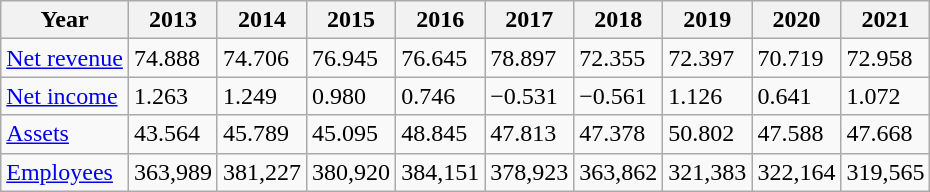<table class="wikitable">
<tr>
<th>Year</th>
<th>2013</th>
<th>2014</th>
<th>2015</th>
<th>2016</th>
<th>2017</th>
<th>2018</th>
<th>2019</th>
<th>2020</th>
<th>2021</th>
</tr>
<tr>
<td><a href='#'>Net revenue</a></td>
<td>74.888</td>
<td>74.706</td>
<td>76.945</td>
<td>76.645</td>
<td>78.897</td>
<td>72.355</td>
<td>72.397</td>
<td>70.719</td>
<td>72.958</td>
</tr>
<tr>
<td><a href='#'>Net income</a></td>
<td>1.263</td>
<td>1.249</td>
<td>0.980</td>
<td>0.746</td>
<td>−0.531</td>
<td>−0.561</td>
<td>1.126</td>
<td>0.641</td>
<td>1.072</td>
</tr>
<tr>
<td><a href='#'>Assets</a></td>
<td>43.564</td>
<td>45.789</td>
<td>45.095</td>
<td>48.845</td>
<td>47.813</td>
<td>47.378</td>
<td>50.802</td>
<td>47.588</td>
<td>47.668</td>
</tr>
<tr>
<td><a href='#'>Employees</a></td>
<td>363,989</td>
<td>381,227</td>
<td>380,920</td>
<td>384,151</td>
<td>378,923</td>
<td>363,862</td>
<td>321,383</td>
<td>322,164</td>
<td>319,565</td>
</tr>
</table>
